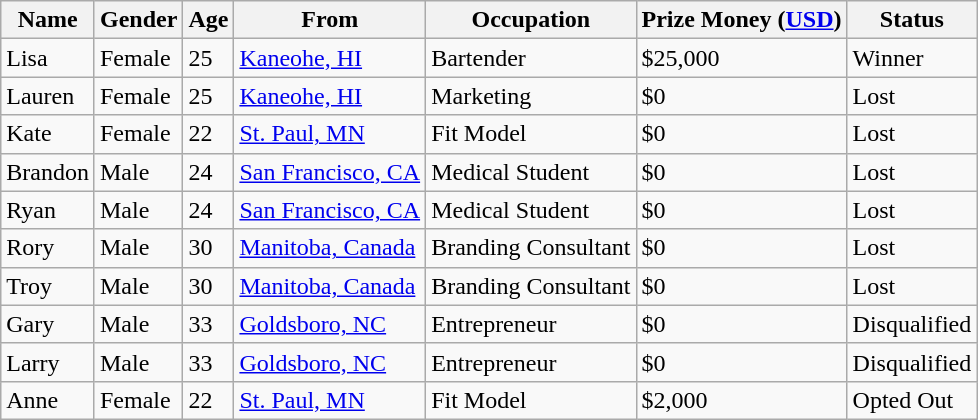<table class="wikitable sortable">
<tr>
<th>Name</th>
<th>Gender</th>
<th>Age</th>
<th>From</th>
<th>Occupation</th>
<th>Prize Money (<a href='#'>USD</a>)</th>
<th>Status</th>
</tr>
<tr>
<td>Lisa</td>
<td>Female</td>
<td>25</td>
<td><a href='#'>Kaneohe, HI</a></td>
<td>Bartender</td>
<td>$25,000</td>
<td>Winner</td>
</tr>
<tr>
<td>Lauren</td>
<td>Female</td>
<td>25</td>
<td><a href='#'>Kaneohe, HI</a></td>
<td>Marketing</td>
<td>$0</td>
<td>Lost</td>
</tr>
<tr>
<td>Kate</td>
<td>Female</td>
<td>22</td>
<td><a href='#'>St. Paul, MN</a></td>
<td>Fit Model</td>
<td>$0</td>
<td>Lost</td>
</tr>
<tr>
<td>Brandon</td>
<td>Male</td>
<td>24</td>
<td><a href='#'>San Francisco, CA</a></td>
<td>Medical Student</td>
<td>$0</td>
<td>Lost</td>
</tr>
<tr>
<td>Ryan</td>
<td>Male</td>
<td>24</td>
<td><a href='#'>San Francisco, CA</a></td>
<td>Medical Student</td>
<td>$0</td>
<td>Lost</td>
</tr>
<tr>
<td>Rory</td>
<td>Male</td>
<td>30</td>
<td><a href='#'>Manitoba, Canada</a></td>
<td>Branding Consultant</td>
<td>$0</td>
<td>Lost</td>
</tr>
<tr>
<td>Troy</td>
<td>Male</td>
<td>30</td>
<td><a href='#'>Manitoba, Canada</a></td>
<td>Branding Consultant</td>
<td>$0</td>
<td>Lost</td>
</tr>
<tr>
<td>Gary</td>
<td>Male</td>
<td>33</td>
<td><a href='#'>Goldsboro, NC</a></td>
<td>Entrepreneur</td>
<td>$0</td>
<td>Disqualified</td>
</tr>
<tr>
<td>Larry</td>
<td>Male</td>
<td>33</td>
<td><a href='#'>Goldsboro, NC</a></td>
<td>Entrepreneur</td>
<td>$0</td>
<td>Disqualified</td>
</tr>
<tr>
<td>Anne</td>
<td>Female</td>
<td>22</td>
<td><a href='#'>St. Paul, MN</a></td>
<td>Fit Model</td>
<td>$2,000</td>
<td>Opted Out</td>
</tr>
</table>
